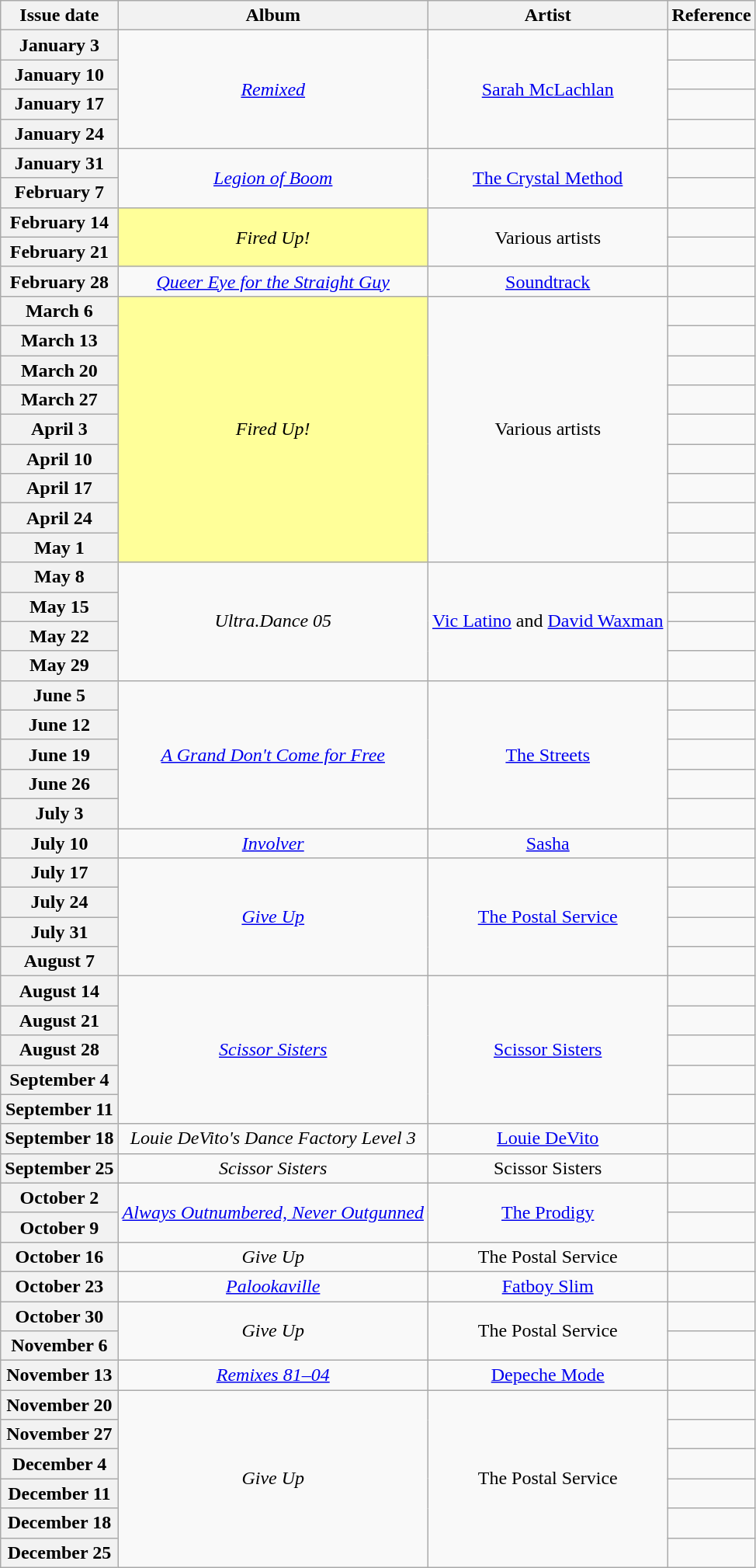<table class="wikitable plainrowheaders" style="text-align:center">
<tr>
<th scope="col">Issue date</th>
<th scope="col">Album</th>
<th scope="col">Artist</th>
<th scope="col">Reference</th>
</tr>
<tr>
<th scope="row">January 3</th>
<td rowspan="4"><em><a href='#'>Remixed</a></em></td>
<td rowspan="4"><a href='#'>Sarah McLachlan</a></td>
<td></td>
</tr>
<tr>
<th scope="row">January 10</th>
<td></td>
</tr>
<tr>
<th scope="row">January 17</th>
<td></td>
</tr>
<tr>
<th scope="row">January 24</th>
<td></td>
</tr>
<tr>
<th scope="row">January 31</th>
<td rowspan="2"><em><a href='#'>Legion of Boom</a></em></td>
<td rowspan="2"><a href='#'>The Crystal Method</a></td>
<td></td>
</tr>
<tr>
<th scope="row">February 7</th>
<td></td>
</tr>
<tr>
<th scope="row">February 14</th>
<td bgcolor=#FFFF99 rowspan="2"><em>Fired Up!</em> </td>
<td rowspan="2">Various artists</td>
<td></td>
</tr>
<tr>
<th scope="row">February 21</th>
<td></td>
</tr>
<tr>
<th scope="row">February 28</th>
<td><em><a href='#'>Queer Eye for the Straight Guy</a></em></td>
<td><a href='#'>Soundtrack</a></td>
<td></td>
</tr>
<tr>
<th scope="row">March 6</th>
<td bgcolor=#FFFF99 rowspan="9"><em>Fired Up!</em> </td>
<td rowspan="9">Various artists</td>
<td></td>
</tr>
<tr>
<th scope="row">March 13</th>
<td></td>
</tr>
<tr>
<th scope="row">March 20</th>
<td></td>
</tr>
<tr>
<th scope="row">March 27</th>
<td></td>
</tr>
<tr>
<th scope="row">April 3</th>
<td></td>
</tr>
<tr>
<th scope="row">April 10</th>
<td></td>
</tr>
<tr>
<th scope="row">April 17</th>
<td></td>
</tr>
<tr>
<th scope="row">April 24</th>
<td></td>
</tr>
<tr>
<th scope="row">May 1</th>
<td></td>
</tr>
<tr>
<th scope="row">May 8</th>
<td rowspan="4"><em>Ultra.Dance 05</em></td>
<td rowspan="4"><a href='#'>Vic Latino</a> and <a href='#'>David Waxman</a></td>
<td></td>
</tr>
<tr>
<th scope="row">May 15</th>
<td></td>
</tr>
<tr>
<th scope="row">May 22</th>
<td></td>
</tr>
<tr>
<th scope="row">May 29</th>
<td></td>
</tr>
<tr>
<th scope="row">June 5</th>
<td rowspan="5"><em><a href='#'>A Grand Don't Come for Free</a></em></td>
<td rowspan="5"><a href='#'>The Streets</a></td>
<td></td>
</tr>
<tr>
<th scope="row">June 12</th>
<td></td>
</tr>
<tr>
<th scope="row">June 19</th>
<td></td>
</tr>
<tr>
<th scope="row">June 26</th>
<td></td>
</tr>
<tr>
<th scope="row">July 3</th>
<td></td>
</tr>
<tr>
<th scope="row">July 10</th>
<td><em><a href='#'>Involver</a></em></td>
<td><a href='#'>Sasha</a></td>
<td></td>
</tr>
<tr>
<th scope="row">July 17</th>
<td rowspan="4"><em><a href='#'>Give Up</a></em></td>
<td rowspan="4"><a href='#'>The Postal Service</a></td>
<td></td>
</tr>
<tr>
<th scope="row">July 24</th>
<td></td>
</tr>
<tr>
<th scope="row">July 31</th>
<td></td>
</tr>
<tr>
<th scope="row">August 7</th>
<td></td>
</tr>
<tr>
<th scope="row">August 14</th>
<td rowspan="5"><em><a href='#'>Scissor Sisters</a></em></td>
<td rowspan="5"><a href='#'>Scissor Sisters</a></td>
<td></td>
</tr>
<tr>
<th scope="row">August 21</th>
<td></td>
</tr>
<tr>
<th scope="row">August 28</th>
<td></td>
</tr>
<tr>
<th scope="row">September 4</th>
<td></td>
</tr>
<tr>
<th scope="row">September 11</th>
<td></td>
</tr>
<tr>
<th scope="row">September 18</th>
<td><em>Louie DeVito's Dance Factory Level 3</em></td>
<td><a href='#'>Louie DeVito</a></td>
<td></td>
</tr>
<tr>
<th scope="row">September 25</th>
<td><em>Scissor Sisters</em></td>
<td>Scissor Sisters</td>
<td></td>
</tr>
<tr>
<th scope="row">October 2</th>
<td rowspan="2"><em><a href='#'>Always Outnumbered, Never Outgunned</a></em></td>
<td rowspan="2"><a href='#'>The Prodigy</a></td>
<td></td>
</tr>
<tr>
<th scope="row">October 9</th>
<td></td>
</tr>
<tr>
<th scope="row">October 16</th>
<td><em>Give Up</em></td>
<td>The Postal Service</td>
<td></td>
</tr>
<tr>
<th scope="row">October 23</th>
<td><em><a href='#'>Palookaville</a></em></td>
<td><a href='#'>Fatboy Slim</a></td>
<td></td>
</tr>
<tr>
<th scope="row">October 30</th>
<td rowspan="2"><em>Give Up</em></td>
<td rowspan="2">The Postal Service</td>
<td></td>
</tr>
<tr>
<th scope="row">November 6</th>
<td></td>
</tr>
<tr>
<th scope="row">November 13</th>
<td><em><a href='#'>Remixes 81–04</a></em></td>
<td><a href='#'>Depeche Mode</a></td>
<td></td>
</tr>
<tr>
<th scope="row">November 20</th>
<td rowspan="6"><em>Give Up</em></td>
<td rowspan="6">The Postal Service</td>
<td></td>
</tr>
<tr>
<th scope="row">November 27</th>
<td></td>
</tr>
<tr>
<th scope="row">December 4</th>
<td></td>
</tr>
<tr>
<th scope="row">December 11</th>
<td></td>
</tr>
<tr>
<th scope="row">December 18</th>
<td></td>
</tr>
<tr>
<th scope="row">December 25</th>
<td></td>
</tr>
</table>
